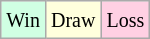<table class="wikitable">
<tr>
<td style="background-color: #d0ffe3;"><small>Win</small></td>
<td style="background-color: #ffffdd;"><small>Draw</small></td>
<td style="background-color: #ffd0e3;"><small>Loss</small></td>
</tr>
</table>
